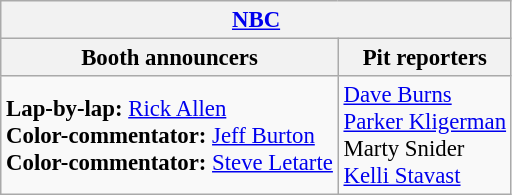<table class="wikitable" style="font-size: 95%">
<tr>
<th colspan="2"><a href='#'>NBC</a></th>
</tr>
<tr>
<th>Booth announcers</th>
<th>Pit reporters</th>
</tr>
<tr>
<td><strong>Lap-by-lap:</strong> <a href='#'>Rick Allen</a><br><strong>Color-commentator:</strong> <a href='#'>Jeff Burton</a><br><strong>Color-commentator:</strong> <a href='#'>Steve Letarte</a></td>
<td><a href='#'>Dave Burns</a><br><a href='#'>Parker Kligerman</a><br>Marty Snider<br><a href='#'>Kelli Stavast</a></td>
</tr>
</table>
